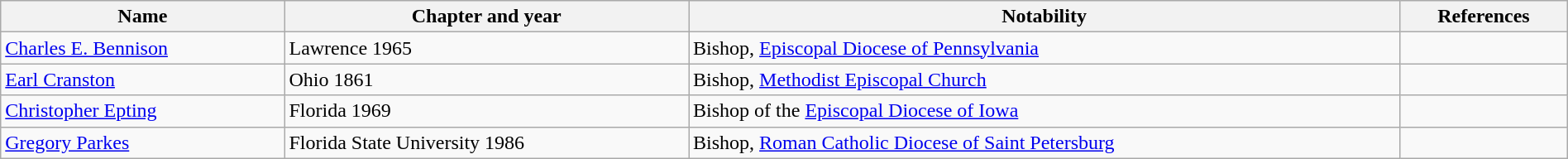<table class="wikitable sortable" style="width:100%;">
<tr>
<th>Name</th>
<th>Chapter and year</th>
<th>Notability</th>
<th>References</th>
</tr>
<tr>
<td><a href='#'>Charles E. Bennison</a></td>
<td>Lawrence 1965</td>
<td>Bishop, <a href='#'>Episcopal Diocese of Pennsylvania</a></td>
<td></td>
</tr>
<tr>
<td><a href='#'>Earl Cranston</a></td>
<td>Ohio 1861</td>
<td>Bishop, <a href='#'>Methodist Episcopal Church</a></td>
<td></td>
</tr>
<tr>
<td><a href='#'>Christopher Epting</a></td>
<td>Florida 1969</td>
<td>Bishop of the <a href='#'>Episcopal Diocese of Iowa</a></td>
<td></td>
</tr>
<tr>
<td><a href='#'>Gregory Parkes</a></td>
<td>Florida State University 1986</td>
<td>Bishop, <a href='#'>Roman Catholic Diocese of Saint Petersburg</a></td>
<td></td>
</tr>
</table>
